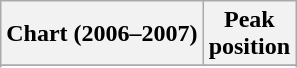<table class="wikitable sortable">
<tr>
<th align="left">Chart (2006–2007)</th>
<th align="center">Peak<br>position</th>
</tr>
<tr>
</tr>
<tr>
</tr>
<tr>
</tr>
</table>
